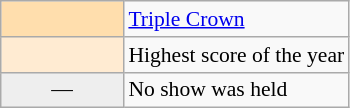<table class="wikitable" style="font-size:90%;">
<tr>
<td width="75px" style="font-weight: bold; background: navajowhite;"></td>
<td><a href='#'>Triple Crown</a></td>
</tr>
<tr>
<td width="75px" style="background:#ffebd2"></td>
<td>Highest score of the year</td>
</tr>
<tr>
<td width="75px" style="background:#eee; text-align:center">—</td>
<td>No show was held</td>
</tr>
</table>
